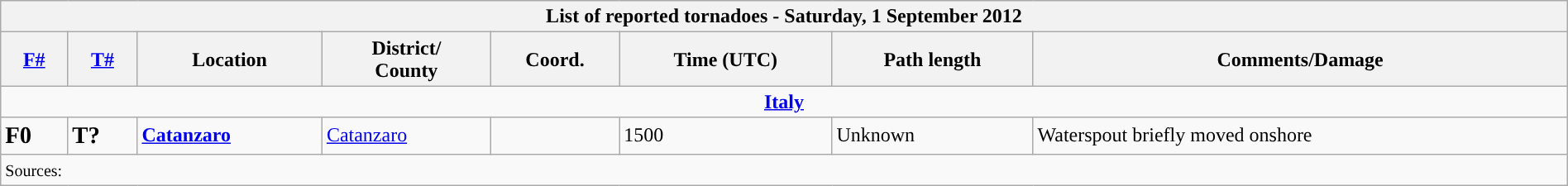<table class="wikitable collapsible" width="100%">
<tr>
<th colspan="8">List of reported tornadoes - Saturday, 1 September 2012</th>
</tr>
<tr>
<th><a href='#'>F#</a></th>
<th><a href='#'>T#</a></th>
<th>Location</th>
<th>District/<br>County</th>
<th>Coord.</th>
<th>Time (UTC)</th>
<th>Path length</th>
<th>Comments/Damage</th>
</tr>
<tr>
<td colspan="8" align=center><strong><a href='#'>Italy</a></strong></td>
</tr>
<tr>
<td><big><strong>F0</strong></big></td>
<td><big><strong>T?</strong></big></td>
<td><strong><a href='#'>Catanzaro</a></strong></td>
<td><a href='#'>Catanzaro</a></td>
<td></td>
<td>1500</td>
<td>Unknown</td>
<td>Waterspout briefly moved onshore</td>
</tr>
<tr>
<td colspan="8"><small>Sources:  </small></td>
</tr>
</table>
